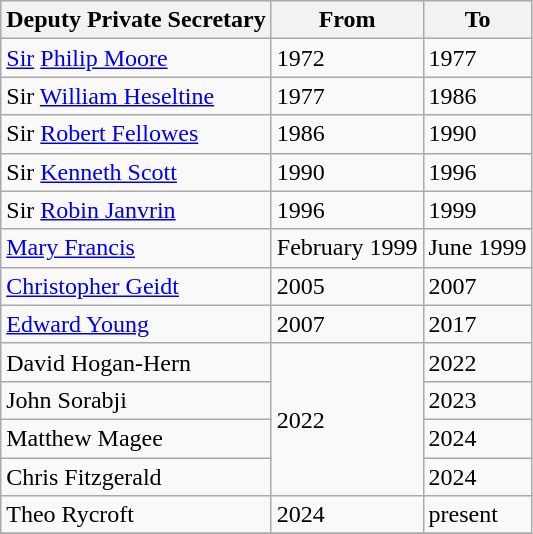<table class="wikitable">
<tr>
<th>Deputy Private Secretary</th>
<th>From</th>
<th>To</th>
</tr>
<tr>
<td><a href='#'>Sir</a> <a href='#'>Philip Moore</a></td>
<td>1972</td>
<td>1977</td>
</tr>
<tr>
<td>Sir <a href='#'>William Heseltine</a></td>
<td>1977</td>
<td>1986</td>
</tr>
<tr>
<td>Sir <a href='#'>Robert Fellowes</a></td>
<td>1986</td>
<td>1990</td>
</tr>
<tr>
<td>Sir <a href='#'>Kenneth Scott</a></td>
<td>1990</td>
<td>1996</td>
</tr>
<tr>
<td>Sir <a href='#'>Robin Janvrin</a></td>
<td>1996</td>
<td>1999</td>
</tr>
<tr>
<td><a href='#'>Mary Francis</a></td>
<td>February 1999</td>
<td>June 1999</td>
</tr>
<tr>
<td><a href='#'>Christopher Geidt</a></td>
<td>2005</td>
<td>2007</td>
</tr>
<tr>
<td><a href='#'>Edward Young</a></td>
<td>2007</td>
<td>2017</td>
</tr>
<tr>
<td>David Hogan-Hern</td>
<td rowspan="4">2022</td>
<td>2022</td>
</tr>
<tr>
<td>John Sorabji</td>
<td>2023</td>
</tr>
<tr>
<td>Matthew Magee</td>
<td>2024</td>
</tr>
<tr>
<td>Chris Fitzgerald</td>
<td>2024</td>
</tr>
<tr>
<td>Theo Rycroft</td>
<td>2024</td>
<td>present</td>
</tr>
<tr>
</tr>
</table>
